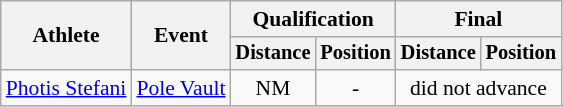<table class=wikitable style="font-size:90%">
<tr>
<th rowspan="2">Athlete</th>
<th rowspan="2">Event</th>
<th colspan="2">Qualification</th>
<th colspan="2">Final</th>
</tr>
<tr style="font-size:95%">
<th>Distance</th>
<th>Position</th>
<th>Distance</th>
<th>Position</th>
</tr>
<tr align=center>
<td><a href='#'>Photis Stefani</a></td>
<td><a href='#'>Pole Vault</a></td>
<td>NM</td>
<td>-</td>
<td colspan=2>did not advance</td>
</tr>
</table>
